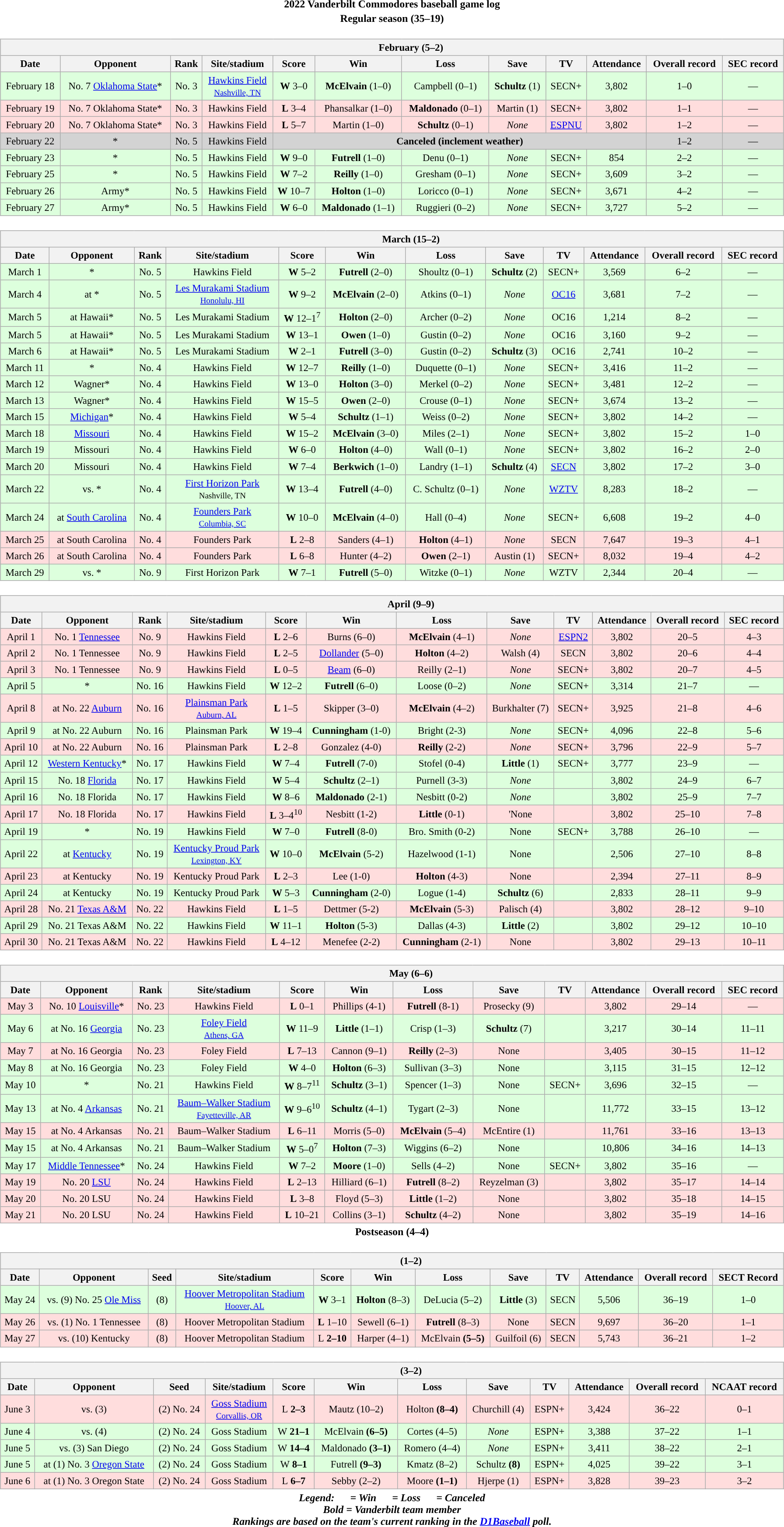<table class="toccolours" width=95% style="clear:both; margin:1.5em auto; text-align:center;">
<tr>
<th colspan=2>2022 Vanderbilt Commodores baseball game log</th>
</tr>
<tr>
<th colspan=2>Regular season (35–19)</th>
</tr>
<tr valign="top">
<td><br><table class="wikitable collapsible collapsed" style="margin:auto; width:100%; text-align:center; font-size:95%">
<tr>
<th colspan=12 style="padding-left:4em;">February (5–2)</th>
</tr>
<tr>
<th>Date</th>
<th>Opponent</th>
<th>Rank</th>
<th>Site/stadium</th>
<th>Score</th>
<th>Win</th>
<th>Loss</th>
<th>Save</th>
<th>TV</th>
<th>Attendance</th>
<th>Overall record</th>
<th>SEC record</th>
</tr>
<tr align="center" bgcolor="ddffdd">
<td>February 18</td>
<td>No. 7 <a href='#'>Oklahoma State</a>*</td>
<td>No. 3</td>
<td><a href='#'>Hawkins Field</a><br><small><a href='#'>Nashville, TN</a></small></td>
<td><strong>W</strong> 3–0</td>
<td><strong>McElvain</strong> (1–0)</td>
<td>Campbell (0–1)</td>
<td><strong>Schultz</strong> (1)</td>
<td>SECN+</td>
<td>3,802</td>
<td>1–0</td>
<td>—</td>
</tr>
<tr align="center" bgcolor="ffdddd">
<td>February 19</td>
<td>No. 7 Oklahoma State*</td>
<td>No. 3</td>
<td>Hawkins Field</td>
<td><strong>L</strong> 3–4</td>
<td>Phansalkar (1–0)</td>
<td><strong>Maldonado</strong> (0–1)</td>
<td>Martin (1)</td>
<td>SECN+</td>
<td>3,802</td>
<td>1–1</td>
<td>—</td>
</tr>
<tr align="center" bgcolor="ffdddd">
<td>February 20</td>
<td>No. 7 Oklahoma State*</td>
<td>No. 3</td>
<td>Hawkins Field</td>
<td><strong>L</strong> 5–7</td>
<td>Martin (1–0)</td>
<td><strong>Schultz</strong> (0–1)</td>
<td><em>None</em></td>
<td><a href='#'>ESPNU</a></td>
<td>3,802</td>
<td>1–2</td>
<td>—</td>
</tr>
<tr align="center" bgcolor="d3d3d3">
<td>February 22</td>
<td>*</td>
<td>No. 5</td>
<td>Hawkins Field</td>
<td colspan="6"><strong>Canceled (inclement weather)</strong></td>
<td>1–2</td>
<td>—</td>
</tr>
<tr align="center" bgcolor="ddffdd">
<td>February 23</td>
<td>*</td>
<td>No. 5</td>
<td>Hawkins Field</td>
<td><strong>W</strong> 9–0</td>
<td><strong>Futrell</strong> (1–0)</td>
<td>Denu (0–1)</td>
<td><em>None</em></td>
<td>SECN+</td>
<td>854</td>
<td>2–2</td>
<td>—</td>
</tr>
<tr align="center" bgcolor="ddffdd">
<td>February 25</td>
<td>*</td>
<td>No. 5</td>
<td>Hawkins Field</td>
<td><strong>W</strong> 7–2</td>
<td><strong>Reilly</strong> (1–0)</td>
<td>Gresham (0–1)</td>
<td><em>None</em></td>
<td>SECN+</td>
<td>3,609</td>
<td>3–2</td>
<td>—</td>
</tr>
<tr align="center" bgcolor="ddffdd">
<td>February 26</td>
<td>Army*</td>
<td>No. 5</td>
<td>Hawkins Field</td>
<td><strong>W</strong> 10–7</td>
<td><strong>Holton</strong> (1–0)</td>
<td>Loricco (0–1)</td>
<td><em>None</em></td>
<td>SECN+</td>
<td>3,671</td>
<td>4–2</td>
<td>—</td>
</tr>
<tr align="center" bgcolor="ddffdd">
<td>February 27</td>
<td>Army*</td>
<td>No. 5</td>
<td>Hawkins Field</td>
<td><strong>W</strong> 6–0</td>
<td><strong>Maldonado</strong> (1–1)</td>
<td>Ruggieri (0–2)</td>
<td><em>None</em></td>
<td>SECN+</td>
<td>3,727</td>
<td>5–2</td>
<td>—</td>
</tr>
</table>
</td>
</tr>
<tr>
<td><br><table class="wikitable collapsible collapsed" style="margin:auto; width:100%; text-align:center; font-size:95%">
<tr>
<th colspan=12 style="padding-left:4em;">March (15–2)</th>
</tr>
<tr>
<th>Date</th>
<th>Opponent</th>
<th>Rank</th>
<th>Site/stadium</th>
<th>Score</th>
<th>Win</th>
<th>Loss</th>
<th>Save</th>
<th>TV</th>
<th>Attendance</th>
<th>Overall record</th>
<th>SEC record</th>
</tr>
<tr align="center" bgcolor="ddffdd">
<td>March 1</td>
<td>*</td>
<td>No. 5</td>
<td>Hawkins Field</td>
<td><strong>W</strong> 5–2</td>
<td><strong>Futrell</strong> (2–0)</td>
<td>Shoultz (0–1)</td>
<td><strong>Schultz</strong> (2)</td>
<td>SECN+</td>
<td>3,569</td>
<td>6–2</td>
<td>—</td>
</tr>
<tr align="center" bgcolor="ddffdd">
<td>March 4</td>
<td>at *</td>
<td>No. 5</td>
<td><a href='#'>Les Murakami Stadium</a><br><small><a href='#'>Honolulu, HI</a></small></td>
<td><strong>W</strong> 9–2</td>
<td><strong>McElvain</strong> (2–0)</td>
<td>Atkins (0–1)</td>
<td><em>None</em></td>
<td><a href='#'>OC16</a></td>
<td>3,681</td>
<td>7–2</td>
<td>—</td>
</tr>
<tr align="center" bgcolor="ddffdd">
<td>March 5</td>
<td>at Hawaii*</td>
<td>No. 5</td>
<td>Les Murakami Stadium</td>
<td><strong>W</strong> 12–1<sup>7</sup></td>
<td><strong>Holton</strong> (2–0)</td>
<td>Archer (0–2)</td>
<td><em>None</em></td>
<td>OC16</td>
<td>1,214</td>
<td>8–2</td>
<td>—</td>
</tr>
<tr align="center" bgcolor="ddffdd">
<td>March 5</td>
<td>at Hawaii*</td>
<td>No. 5</td>
<td>Les Murakami Stadium</td>
<td><strong>W</strong> 13–1</td>
<td><strong>Owen</strong> (1–0)</td>
<td>Gustin (0–2)</td>
<td><em>None</em></td>
<td>OC16</td>
<td>3,160</td>
<td>9–2</td>
<td>—</td>
</tr>
<tr align="center" bgcolor="ddffdd">
<td>March 6</td>
<td>at Hawaii*</td>
<td>No. 5</td>
<td>Les Murakami Stadium</td>
<td><strong>W</strong> 2–1</td>
<td><strong>Futrell</strong> (3–0)</td>
<td>Gustin (0–2)</td>
<td><strong>Schultz</strong> (3)</td>
<td>OC16</td>
<td>2,741</td>
<td>10–2</td>
<td>—</td>
</tr>
<tr align="center" bgcolor="ddffdd">
<td>March 11</td>
<td>*</td>
<td>No. 4</td>
<td>Hawkins Field</td>
<td><strong>W</strong> 12–7</td>
<td><strong>Reilly</strong> (1–0)</td>
<td>Duquette (0–1)</td>
<td><em>None</em></td>
<td>SECN+</td>
<td>3,416</td>
<td>11–2</td>
<td>—</td>
</tr>
<tr align="center" bgcolor="ddffdd">
<td>March 12</td>
<td>Wagner*</td>
<td>No. 4</td>
<td>Hawkins Field</td>
<td><strong>W</strong> 13–0</td>
<td><strong>Holton</strong> (3–0)</td>
<td>Merkel (0–2)</td>
<td><em>None</em></td>
<td>SECN+</td>
<td>3,481</td>
<td>12–2</td>
<td>—</td>
</tr>
<tr align="center" bgcolor="ddffdd">
<td>March 13</td>
<td>Wagner*</td>
<td>No. 4</td>
<td>Hawkins Field</td>
<td><strong>W</strong> 15–5</td>
<td><strong>Owen</strong> (2–0)</td>
<td>Crouse (0–1)</td>
<td><em>None</em></td>
<td>SECN+</td>
<td>3,674</td>
<td>13–2</td>
<td>—</td>
</tr>
<tr align="center" bgcolor="ddffdd">
<td>March 15</td>
<td><a href='#'>Michigan</a>*</td>
<td>No. 4</td>
<td>Hawkins Field</td>
<td><strong>W</strong> 5–4</td>
<td><strong>Schultz</strong> (1–1)</td>
<td>Weiss (0–2)</td>
<td><em>None</em></td>
<td>SECN+</td>
<td>3,802</td>
<td>14–2</td>
<td>—</td>
</tr>
<tr align="center" bgcolor="ddffdd">
<td>March 18</td>
<td><a href='#'>Missouri</a></td>
<td>No. 4</td>
<td>Hawkins Field</td>
<td><strong>W</strong> 15–2</td>
<td><strong>McElvain</strong> (3–0)</td>
<td>Miles (2–1)</td>
<td><em>None</em></td>
<td>SECN+</td>
<td>3,802</td>
<td>15–2</td>
<td>1–0</td>
</tr>
<tr align="center" bgcolor="ddffdd">
<td>March 19</td>
<td>Missouri</td>
<td>No. 4</td>
<td>Hawkins Field</td>
<td><strong>W</strong> 6–0</td>
<td><strong>Holton</strong> (4–0)</td>
<td>Wall (0–1)</td>
<td><em>None</em></td>
<td>SECN+</td>
<td>3,802</td>
<td>16–2</td>
<td>2–0</td>
</tr>
<tr align="center" bgcolor="ddffdd">
<td>March 20</td>
<td>Missouri</td>
<td>No. 4</td>
<td>Hawkins Field</td>
<td><strong>W</strong> 7–4</td>
<td><strong>Berkwich</strong> (1–0)</td>
<td>Landry (1–1)</td>
<td><strong>Schultz</strong> (4)</td>
<td><a href='#'>SECN</a></td>
<td>3,802</td>
<td>17–2</td>
<td>3–0</td>
</tr>
<tr align="center" bgcolor="ddffdd">
<td>March 22</td>
<td>vs. *</td>
<td>No. 4</td>
<td><a href='#'>First Horizon Park</a><br><small>Nashville, TN</small></td>
<td><strong>W</strong> 13–4</td>
<td><strong>Futrell</strong> (4–0)</td>
<td>C. Schultz (0–1)</td>
<td><em>None</em></td>
<td><a href='#'>WZTV</a></td>
<td>8,283</td>
<td>18–2</td>
<td>—</td>
</tr>
<tr align="center" bgcolor="ddffdd">
<td>March 24</td>
<td>at <a href='#'>South Carolina</a></td>
<td>No. 4</td>
<td><a href='#'>Founders Park</a><br><small><a href='#'>Columbia, SC</a></small></td>
<td><strong>W</strong> 10–0</td>
<td><strong>McElvain</strong> (4–0)</td>
<td>Hall (0–4)</td>
<td><em>None</em></td>
<td>SECN+</td>
<td>6,608</td>
<td>19–2</td>
<td>4–0</td>
</tr>
<tr align="center" bgcolor="ffdddd">
<td>March 25</td>
<td>at South Carolina</td>
<td>No. 4</td>
<td>Founders Park</td>
<td><strong>L</strong> 2–8</td>
<td>Sanders (4–1)</td>
<td><strong>Holton</strong> (4–1)</td>
<td><em>None</em></td>
<td>SECN</td>
<td>7,647</td>
<td>19–3</td>
<td>4–1</td>
</tr>
<tr align="center" bgcolor="ffdddd">
<td>March 26</td>
<td>at South Carolina</td>
<td>No. 4</td>
<td>Founders Park</td>
<td><strong>L</strong> 6–8</td>
<td>Hunter (4–2)</td>
<td><strong>Owen</strong> (2–1)</td>
<td>Austin (1)</td>
<td>SECN+</td>
<td>8,032</td>
<td>19–4</td>
<td>4–2</td>
</tr>
<tr align="center" bgcolor="ddffdd">
<td>March 29</td>
<td>vs. *</td>
<td>No. 9</td>
<td>First Horizon Park</td>
<td><strong>W</strong> 7–1</td>
<td><strong>Futrell</strong> (5–0)</td>
<td>Witzke (0–1)</td>
<td><em>None</em></td>
<td>WZTV</td>
<td>2,344</td>
<td>20–4</td>
<td>—</td>
</tr>
</table>
</td>
</tr>
<tr>
<td><br><table class="wikitable collapsible collapsed" style="margin:auto; width:100%; text-align:center; font-size:95%">
<tr>
<th colspan=12 style="padding-left:4em;">April (9–9)</th>
</tr>
<tr>
<th>Date</th>
<th>Opponent</th>
<th>Rank</th>
<th>Site/stadium</th>
<th>Score</th>
<th>Win</th>
<th>Loss</th>
<th>Save</th>
<th>TV</th>
<th>Attendance</th>
<th>Overall record</th>
<th>SEC record</th>
</tr>
<tr align="center" bgcolor="ffdddd">
<td>April 1</td>
<td>No. 1 <a href='#'>Tennessee</a></td>
<td>No. 9</td>
<td>Hawkins Field</td>
<td><strong>L</strong> 2–6</td>
<td>Burns (6–0)</td>
<td><strong>McElvain</strong> (4–1)</td>
<td><em>None</em></td>
<td><a href='#'>ESPN2</a></td>
<td>3,802</td>
<td>20–5</td>
<td>4–3</td>
</tr>
<tr align="center" bgcolor="ffdddd">
<td>April 2</td>
<td>No. 1 Tennessee</td>
<td>No. 9</td>
<td>Hawkins Field</td>
<td><strong>L</strong> 2–5</td>
<td><a href='#'>Dollander</a> (5–0)</td>
<td><strong>Holton</strong> (4–2)</td>
<td>Walsh (4)</td>
<td>SECN</td>
<td>3,802</td>
<td>20–6</td>
<td>4–4</td>
</tr>
<tr align="center" bgcolor="ffdddd">
<td>April 3</td>
<td>No. 1 Tennessee</td>
<td>No. 9</td>
<td>Hawkins Field</td>
<td><strong>L</strong> 0–5</td>
<td><a href='#'>Beam</a> (6–0)</td>
<td>Reilly (2–1)</td>
<td><em>None</em></td>
<td>SECN+</td>
<td>3,802</td>
<td>20–7</td>
<td>4–5</td>
</tr>
<tr align="center" bgcolor="ddffdd">
<td>April 5</td>
<td>*</td>
<td>No. 16</td>
<td>Hawkins Field</td>
<td><strong>W</strong> 12–2</td>
<td><strong>Futrell</strong> (6–0)</td>
<td>Loose (0–2)</td>
<td><em>None</em></td>
<td>SECN+</td>
<td>3,314</td>
<td>21–7</td>
<td>—</td>
</tr>
<tr align="center" bgcolor="ffdddd">
<td>April 8</td>
<td>at No. 22 <a href='#'>Auburn</a></td>
<td>No. 16</td>
<td><a href='#'>Plainsman Park</a><br><small><a href='#'>Auburn, AL</a></small></td>
<td><strong>L</strong> 1–5</td>
<td>Skipper (3–0)</td>
<td><strong>McElvain</strong> (4–2)</td>
<td>Burkhalter (7)</td>
<td>SECN+</td>
<td>3,925</td>
<td>21–8</td>
<td>4–6</td>
</tr>
<tr align="center" bgcolor="ddffdd">
<td>April 9</td>
<td>at No. 22 Auburn</td>
<td>No. 16</td>
<td>Plainsman Park</td>
<td><strong>W</strong> 19–4</td>
<td><strong>Cunningham</strong> (1-0)</td>
<td>Bright (2-3)</td>
<td><em>None</em></td>
<td>SECN+</td>
<td>4,096</td>
<td>22–8</td>
<td>5–6</td>
</tr>
<tr align="center" bgcolor="ffdddd">
<td>April 10</td>
<td>at No. 22 Auburn</td>
<td>No. 16</td>
<td>Plainsman Park</td>
<td><strong>L</strong> 2–8</td>
<td>Gonzalez (4-0)</td>
<td><strong>Reilly</strong> (2-2)</td>
<td><em>None</em></td>
<td>SECN+</td>
<td>3,796</td>
<td>22–9</td>
<td>5–7</td>
</tr>
<tr align="center" bgcolor="ddffdd">
<td>April 12</td>
<td><a href='#'>Western Kentucky</a>*</td>
<td>No. 17</td>
<td>Hawkins Field</td>
<td><strong>W</strong> 7–4</td>
<td><strong>Futrell</strong> (7-0)</td>
<td>Stofel (0-4)</td>
<td><strong>Little</strong> (1)</td>
<td>SECN+</td>
<td>3,777</td>
<td>23–9</td>
<td>—</td>
</tr>
<tr align="center" bgcolor="ddffdd">
<td>April 15</td>
<td>No. 18 <a href='#'>Florida</a></td>
<td>No. 17</td>
<td>Hawkins Field</td>
<td><strong>W</strong> 5–4</td>
<td><strong>Schultz</strong> (2–1)</td>
<td>Purnell (3-3)</td>
<td><em>None</em></td>
<td></td>
<td>3,802</td>
<td>24–9</td>
<td>6–7</td>
</tr>
<tr align="center" bgcolor="ddffdd">
<td>April 16</td>
<td>No. 18 Florida</td>
<td>No. 17</td>
<td>Hawkins Field</td>
<td><strong>W</strong> 8–6</td>
<td><strong>Maldonado</strong> (2-1)</td>
<td>Nesbitt (0-2)</td>
<td><em>None</em></td>
<td></td>
<td>3,802</td>
<td>25–9</td>
<td>7–7</td>
</tr>
<tr align="center" bgcolor="ffdddd">
<td>April 17</td>
<td>No. 18 Florida</td>
<td>No. 17</td>
<td>Hawkins Field</td>
<td><strong>L</strong> 3–4<sup>10</sup></td>
<td>Nesbitt (1-2)</td>
<td><strong>Little</strong> (0-1)</td>
<td>'None<em></td>
<td></td>
<td>3,802</td>
<td>25–10</td>
<td>7–8</td>
</tr>
<tr align="center" bgcolor="ddffdd">
<td>April 19</td>
<td>*</td>
<td>No. 19</td>
<td>Hawkins Field</td>
<td><strong>W</strong> 7–0</td>
<td><strong>Futrell</strong> (8-0)</td>
<td>Bro. Smith (0-2)</td>
<td></em>None<em></td>
<td>SECN+</td>
<td>3,788</td>
<td>26–10</td>
<td>—</td>
</tr>
<tr align="center" bgcolor="ddffdd">
<td>April 22</td>
<td>at <a href='#'>Kentucky</a></td>
<td>No. 19</td>
<td><a href='#'>Kentucky Proud Park</a><br><small><a href='#'>Lexington, KY</a></small></td>
<td><strong>W</strong> 10–0</td>
<td><strong>McElvain</strong> (5-2)</td>
<td>Hazelwood (1-1)</td>
<td></em>None<em></td>
<td></td>
<td>2,506</td>
<td>27–10</td>
<td>8–8</td>
</tr>
<tr align="center" bgcolor="ffdddd">
<td>April 23</td>
<td>at Kentucky</td>
<td>No. 19</td>
<td>Kentucky Proud Park</td>
<td><strong>L</strong> 2–3</td>
<td>Lee (1-0)</td>
<td><strong>Holton</strong> (4-3)</td>
<td></em>None<em></td>
<td></td>
<td>2,394</td>
<td>27–11</td>
<td>8–9</td>
</tr>
<tr align="center" bgcolor="ddffdd">
<td>April 24</td>
<td>at Kentucky</td>
<td>No. 19</td>
<td>Kentucky Proud Park</td>
<td><strong>W</strong> 5–3</td>
<td><strong>Cunningham</strong> (2-0)</td>
<td>Logue (1-4)</td>
<td><strong>Schultz</strong> (6)</td>
<td></td>
<td>2,833</td>
<td>28–11</td>
<td>9–9</td>
</tr>
<tr align="center" bgcolor="ffdddd">
<td>April 28</td>
<td>No. 21 <a href='#'>Texas A&M</a></td>
<td>No. 22</td>
<td>Hawkins Field</td>
<td><strong>L</strong> 1–5</td>
<td>Dettmer (5-2)</td>
<td><strong>McElvain</strong> (5-3)</td>
<td>Palisch (4)</td>
<td></td>
<td>3,802</td>
<td>28–12</td>
<td>9–10</td>
</tr>
<tr align="center" bgcolor="ddffdd">
<td>April 29</td>
<td>No. 21 Texas A&M</td>
<td>No. 22</td>
<td>Hawkins Field</td>
<td><strong>W</strong> 11–1</td>
<td><strong>Holton</strong> (5-3)</td>
<td>Dallas (4-3)</td>
<td><strong>Little</strong> (2)</td>
<td></td>
<td>3,802</td>
<td>29–12</td>
<td>10–10</td>
</tr>
<tr align="center" bgcolor="ffdddd">
<td>April 30</td>
<td>No. 21 Texas A&M</td>
<td>No. 22</td>
<td>Hawkins Field</td>
<td><strong>L</strong> 4–12</td>
<td>Menefee (2-2)</td>
<td><strong>Cunningham</strong> (2-1)</td>
<td></em>None<em></td>
<td></td>
<td>3,802</td>
<td>29–13</td>
<td>10–11</td>
</tr>
</table>
</td>
</tr>
<tr>
<td><br><table class="wikitable collapsible collapsed" style="margin:auto; width:100%; text-align:center; font-size:95%">
<tr>
<th colspan=13 style="padding-left:4em;">May (6–6)</th>
</tr>
<tr>
<th>Date</th>
<th>Opponent</th>
<th>Rank</th>
<th>Site/stadium</th>
<th>Score</th>
<th>Win</th>
<th>Loss</th>
<th>Save</th>
<th>TV</th>
<th>Attendance</th>
<th>Overall record</th>
<th>SEC record</th>
</tr>
<tr align="center" bgcolor="ffdddd">
<td>May 3</td>
<td>No. 10 <a href='#'>Louisville</a>*</td>
<td>No. 23</td>
<td>Hawkins Field</td>
<td><strong>L</strong> 0–1</td>
<td>Phillips (4-1)</td>
<td><strong>Futrell</strong> (8-1)</td>
<td>Prosecky (9)</td>
<td></td>
<td>3,802</td>
<td>29–14</td>
<td>—</td>
</tr>
<tr align="center" bgcolor="ddffdd">
<td>May 6</td>
<td>at No. 16 <a href='#'>Georgia</a></td>
<td>No. 23</td>
<td><a href='#'>Foley Field</a><br><small><a href='#'>Athens, GA</a></small></td>
<td><strong>W</strong> 11–9</td>
<td><strong>Little</strong> (1–1)</td>
<td>Crisp (1–3)</td>
<td><strong>Schultz</strong> (7)</td>
<td></td>
<td>3,217</td>
<td>30–14</td>
<td>11–11</td>
</tr>
<tr align="center" bgcolor="ffdddd">
<td>May 7</td>
<td>at No. 16 Georgia</td>
<td>No. 23</td>
<td>Foley Field</td>
<td><strong>L</strong> 7–13</td>
<td>Cannon (9–1)</td>
<td><strong>Reilly</strong> (2–3)</td>
<td></em>None<em></td>
<td></td>
<td>3,405</td>
<td>30–15</td>
<td>11–12</td>
</tr>
<tr align="center" bgcolor="ddffdd">
<td>May 8</td>
<td>at No. 16 Georgia</td>
<td>No. 23</td>
<td>Foley Field</td>
<td><strong>W</strong> 4–0</td>
<td><strong>Holton</strong> (6–3)</td>
<td>Sullivan (3–3)</td>
<td></em>None<em></td>
<td></td>
<td>3,115</td>
<td>31–15</td>
<td>12–12</td>
</tr>
<tr align="center" bgcolor="ddffdd">
<td>May 10</td>
<td>*</td>
<td>No. 21</td>
<td>Hawkins Field</td>
<td><strong>W</strong> 8–7<sup>11</sup></td>
<td><strong>Schultz</strong> (3–1)</td>
<td>Spencer (1–3)</td>
<td></em>None<em></td>
<td>SECN+</td>
<td>3,696</td>
<td>32–15</td>
<td>—</td>
</tr>
<tr align="center" bgcolor="ddffdd">
<td>May 13</td>
<td>at No. 4 <a href='#'>Arkansas</a></td>
<td>No. 21</td>
<td><a href='#'>Baum–Walker Stadium</a><br><small><a href='#'>Fayetteville, AR</a></small></td>
<td><strong>W</strong> 9–6<sup>10</sup></td>
<td><strong>Schultz</strong> (4–1)</td>
<td>Tygart (2–3)</td>
<td></em>None<em></td>
<td></td>
<td>11,772</td>
<td>33–15</td>
<td>13–12</td>
</tr>
<tr align="center" bgcolor="ffdddd">
<td>May 15</td>
<td>at No. 4 Arkansas</td>
<td>No. 21</td>
<td>Baum–Walker Stadium</td>
<td><strong>L</strong> 6–11</td>
<td>Morris (5–0)</td>
<td><strong>McElvain</strong> (5–4)</td>
<td>McEntire (1)</td>
<td></td>
<td>11,761</td>
<td>33–16</td>
<td>13–13</td>
</tr>
<tr align="center" bgcolor="ddffdd">
<td>May 15</td>
<td>at No. 4 Arkansas</td>
<td>No. 21</td>
<td>Baum–Walker Stadium</td>
<td><strong>W</strong> 5–0<sup>7</sup></td>
<td><strong>Holton</strong> (7–3)</td>
<td>Wiggins (6–2)</td>
<td></em>None<em></td>
<td></td>
<td>10,806</td>
<td>34–16</td>
<td>14–13</td>
</tr>
<tr align="center" bgcolor="ddffdd">
<td>May 17</td>
<td><a href='#'>Middle Tennessee</a>*</td>
<td>No. 24</td>
<td>Hawkins Field</td>
<td><strong>W</strong> 7–2</td>
<td><strong>Moore</strong> (1–0)</td>
<td>Sells (4–2)</td>
<td></em>None<em></td>
<td>SECN+</td>
<td>3,802</td>
<td>35–16</td>
<td>—</td>
</tr>
<tr align="center" bgcolor="ffdddd">
<td>May 19</td>
<td>No. 20 <a href='#'>LSU</a></td>
<td>No. 24</td>
<td>Hawkins Field</td>
<td><strong>L</strong> 2–13</td>
<td>Hilliard (6–1)</td>
<td><strong>Futrell</strong> (8–2)</td>
<td>Reyzelman (3)</td>
<td></td>
<td>3,802</td>
<td>35–17</td>
<td>14–14</td>
</tr>
<tr align="center" bgcolor="ffdddd">
<td>May 20</td>
<td>No. 20 LSU</td>
<td>No. 24</td>
<td>Hawkins Field</td>
<td><strong>L</strong> 3–8</td>
<td>Floyd (5–3)</td>
<td><strong>Little</strong> (1–2)</td>
<td></em>None<em></td>
<td></td>
<td>3,802</td>
<td>35–18</td>
<td>14–15</td>
</tr>
<tr align="center" bgcolor="ffdddd">
<td>May 21</td>
<td>No. 20 LSU</td>
<td>No. 24</td>
<td>Hawkins Field</td>
<td><strong>L</strong> 10–21</td>
<td>Collins (3–1)</td>
<td><strong>Schultz</strong> (4–2)</td>
<td></em>None<em></td>
<td></td>
<td>3,802</td>
<td>35–19</td>
<td>14–16</td>
</tr>
</table>
</td>
</tr>
<tr>
<th colspan=2>Postseason (4–4)</th>
</tr>
<tr>
<td><br><table class="wikitable collapsible collapsed" style="margin:auto; width:100%; text-align:center; font-size:95%">
<tr>
<th colspan=12 style="padding-left:4em;"> (1–2)</th>
</tr>
<tr>
<th>Date</th>
<th>Opponent</th>
<th>Seed</th>
<th>Site/stadium</th>
<th>Score</th>
<th>Win</th>
<th>Loss</th>
<th>Save</th>
<th>TV</th>
<th>Attendance</th>
<th>Overall record</th>
<th>SECT Record</th>
</tr>
<tr align="center" bgcolor="ddffdd">
<td>May 24</td>
<td>vs. (9) No. 25 <a href='#'>Ole Miss</a></td>
<td>(8)</td>
<td><a href='#'>Hoover Metropolitan Stadium</a><br><small><a href='#'>Hoover, AL</a></small></td>
<td><strong>W</strong> 3–1</td>
<td><strong>Holton</strong> (8–3)</td>
<td>DeLucia (5–2)</td>
<td><strong>Little</strong> (3)</td>
<td>SECN</td>
<td>5,506</td>
<td>36–19</td>
<td>1–0</td>
</tr>
<tr align="center" bgcolor="ffdddd">
<td>May 26</td>
<td>vs. (1) No. 1 Tennessee</td>
<td>(8)</td>
<td>Hoover Metropolitan Stadium</td>
<td><strong>L</strong> 1–10</td>
<td>Sewell (6–1)</td>
<td><strong>Futrell</strong> (8–3)</td>
<td></em>None<strong></td>
<td>SECN</td>
<td>9,697</td>
<td>36–20</td>
<td>1–1</td>
</tr>
<tr align="center" bgcolor="ffdddd">
<td>May 27</td>
<td>vs. (10) Kentucky</td>
<td>(8)</td>
<td>Hoover Metropolitan Stadium</td>
<td></strong>L<strong> 2–10</td>
<td>Harper (4–1)</td>
<td></strong>McElvain<strong> (5–5)</td>
<td>Guilfoil (6)</td>
<td>SECN</td>
<td>5,743</td>
<td>36–21</td>
<td>1–2</td>
</tr>
</table>
</td>
</tr>
<tr>
<td><br><table class="wikitable collapsible collapsed" style="margin:auto; width:100%; text-align:center; font-size:95%">
<tr>
<th colspan=12 style="padding-left:4em;"> (3–2)</th>
</tr>
<tr>
<th>Date</th>
<th>Opponent</th>
<th>Seed</th>
<th>Site/stadium</th>
<th>Score</th>
<th>Win</th>
<th>Loss</th>
<th>Save</th>
<th>TV</th>
<th>Attendance</th>
<th>Overall record</th>
<th>NCAAT record</th>
</tr>
<tr align="center" bgcolor="ffdddd">
<td>June 3</td>
<td>vs. (3) </td>
<td>(2) No. 24</td>
<td><a href='#'>Goss Stadium</a><br><small><a href='#'>Corvallis, OR</a></small></td>
<td></strong>L<strong> 2–3</td>
<td>Mautz (10–2)</td>
<td></strong>Holton<strong> (8–4)</td>
<td>Churchill (4)</td>
<td>ESPN+</td>
<td>3,424</td>
<td>36–22</td>
<td>0–1</td>
</tr>
<tr align="center" bgcolor="ddffdd">
<td>June 4</td>
<td>vs. (4) </td>
<td>(2) No. 24</td>
<td>Goss Stadium</td>
<td></strong>W<strong> 21–1</td>
<td></strong>McElvain<strong> (6–5)</td>
<td>Cortes (4–5)</td>
<td><em>None</em></td>
<td>ESPN+</td>
<td>3,388</td>
<td>37–22</td>
<td>1–1</td>
</tr>
<tr align="center" bgcolor="ddffdd">
<td>June 5</td>
<td>vs. (3) San Diego</td>
<td>(2) No. 24</td>
<td>Goss Stadium</td>
<td></strong>W<strong> 14–4</td>
<td></strong>Maldonado<strong> (3–1)</td>
<td>Romero (4–4)</td>
<td><em>None</em></td>
<td>ESPN+</td>
<td>3,411</td>
<td>38–22</td>
<td>2–1</td>
</tr>
<tr align="center" bgcolor="ddffdd">
<td>June 5</td>
<td>at (1) No. 3 <a href='#'>Oregon State</a></td>
<td>(2) No. 24</td>
<td>Goss Stadium</td>
<td></strong>W<strong> 8–1</td>
<td></strong>Futrell<strong> (9–3)</td>
<td>Kmatz (8–2)</td>
<td></strong>Schultz<strong> (8)</td>
<td>ESPN+</td>
<td>4,025</td>
<td>39–22</td>
<td>3–1</td>
</tr>
<tr align="center" bgcolor="ffdddd">
<td>June 6</td>
<td>at (1) No. 3 Oregon State</td>
<td>(2) No. 24</td>
<td>Goss Stadium</td>
<td></strong>L<strong> 6–7</td>
<td>Sebby (2–2)</td>
<td></strong>Moore<strong> (1–1)</td>
<td>Hjerpe (1)</td>
<td>ESPN+</td>
<td>3,828</td>
<td>39–23</td>
<td>3–2</td>
</tr>
</table>
</td>
</tr>
<tr>
<th colspan=9><em>Legend:       = Win       = Loss       = Canceled<br>Bold = Vanderbilt team member<br>Rankings are based on the team's current ranking in the <a href='#'>D1Baseball</a> poll.</em><br></th>
</tr>
</table>
